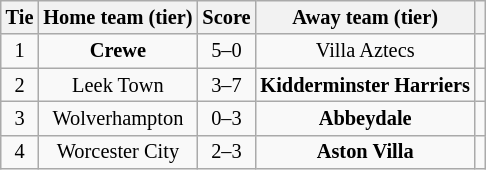<table class="wikitable" style="text-align:center; font-size:85%">
<tr>
<th>Tie</th>
<th>Home team (tier)</th>
<th>Score</th>
<th>Away team (tier)</th>
<th></th>
</tr>
<tr>
<td align="center">1</td>
<td><strong>Crewe</strong></td>
<td align="center">5–0</td>
<td>Villa Aztecs</td>
<td></td>
</tr>
<tr>
<td align="center">2</td>
<td>Leek Town</td>
<td align="center">3–7</td>
<td><strong>Kidderminster Harriers</strong></td>
<td></td>
</tr>
<tr>
<td align="center">3</td>
<td>Wolverhampton</td>
<td align="center">0–3</td>
<td><strong>Abbeydale</strong></td>
<td></td>
</tr>
<tr>
<td align="center">4</td>
<td>Worcester City</td>
<td align="center">2–3</td>
<td><strong>Aston Villa</strong></td>
<td></td>
</tr>
</table>
